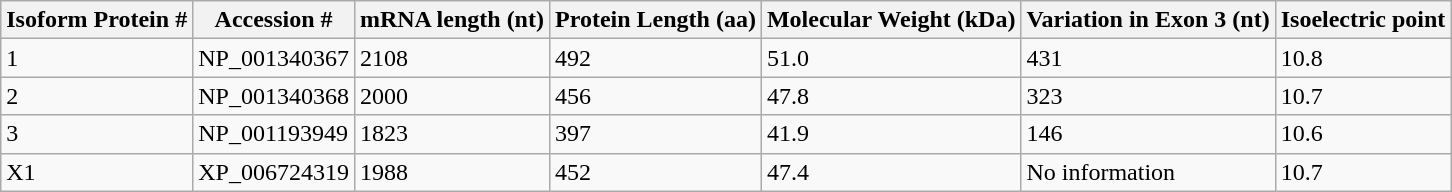<table class="wikitable">
<tr>
<th>Isoform Protein #</th>
<th>Accession #</th>
<th>mRNA length (nt)</th>
<th>Protein Length (aa)</th>
<th>Molecular Weight (kDa)</th>
<th>Variation in Exon 3 (nt)</th>
<th>Isoelectric point</th>
</tr>
<tr>
<td>1</td>
<td>NP_001340367</td>
<td>2108</td>
<td>492</td>
<td>51.0</td>
<td>431</td>
<td>10.8</td>
</tr>
<tr>
<td>2</td>
<td>NP_001340368</td>
<td>2000</td>
<td>456</td>
<td>47.8</td>
<td>323</td>
<td>10.7</td>
</tr>
<tr>
<td>3</td>
<td>NP_001193949</td>
<td>1823</td>
<td>397</td>
<td>41.9</td>
<td>146</td>
<td>10.6</td>
</tr>
<tr>
<td>X1</td>
<td>XP_006724319</td>
<td>1988</td>
<td>452</td>
<td>47.4</td>
<td>No information</td>
<td>10.7</td>
</tr>
</table>
